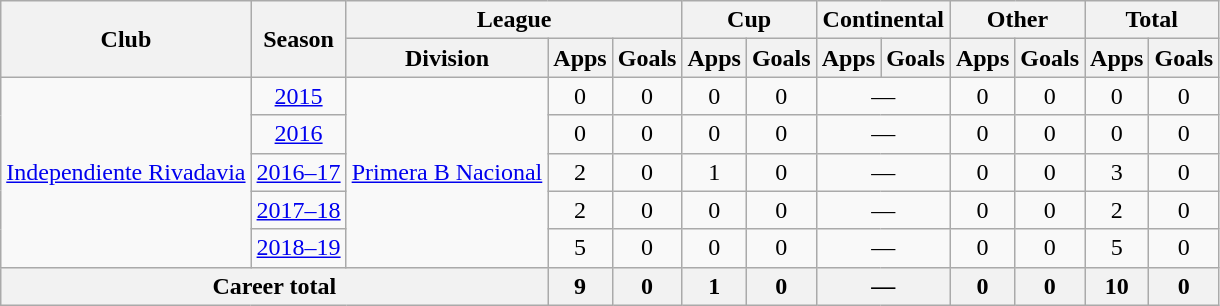<table class="wikitable" style="text-align:center">
<tr>
<th rowspan="2">Club</th>
<th rowspan="2">Season</th>
<th colspan="3">League</th>
<th colspan="2">Cup</th>
<th colspan="2">Continental</th>
<th colspan="2">Other</th>
<th colspan="2">Total</th>
</tr>
<tr>
<th>Division</th>
<th>Apps</th>
<th>Goals</th>
<th>Apps</th>
<th>Goals</th>
<th>Apps</th>
<th>Goals</th>
<th>Apps</th>
<th>Goals</th>
<th>Apps</th>
<th>Goals</th>
</tr>
<tr>
<td rowspan="5"><a href='#'>Independiente Rivadavia</a></td>
<td><a href='#'>2015</a></td>
<td rowspan="5"><a href='#'>Primera B Nacional</a></td>
<td>0</td>
<td>0</td>
<td>0</td>
<td>0</td>
<td colspan="2">—</td>
<td>0</td>
<td>0</td>
<td>0</td>
<td>0</td>
</tr>
<tr>
<td><a href='#'>2016</a></td>
<td>0</td>
<td>0</td>
<td>0</td>
<td>0</td>
<td colspan="2">—</td>
<td>0</td>
<td>0</td>
<td>0</td>
<td>0</td>
</tr>
<tr>
<td><a href='#'>2016–17</a></td>
<td>2</td>
<td>0</td>
<td>1</td>
<td>0</td>
<td colspan="2">—</td>
<td>0</td>
<td>0</td>
<td>3</td>
<td>0</td>
</tr>
<tr>
<td><a href='#'>2017–18</a></td>
<td>2</td>
<td>0</td>
<td>0</td>
<td>0</td>
<td colspan="2">—</td>
<td>0</td>
<td>0</td>
<td>2</td>
<td>0</td>
</tr>
<tr>
<td><a href='#'>2018–19</a></td>
<td>5</td>
<td>0</td>
<td>0</td>
<td>0</td>
<td colspan="2">—</td>
<td>0</td>
<td>0</td>
<td>5</td>
<td>0</td>
</tr>
<tr>
<th colspan="3">Career total</th>
<th>9</th>
<th>0</th>
<th>1</th>
<th>0</th>
<th colspan="2">—</th>
<th>0</th>
<th>0</th>
<th>10</th>
<th>0</th>
</tr>
</table>
